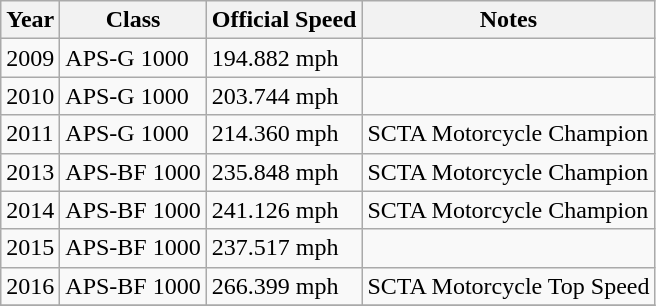<table class="wikitable">
<tr>
<th scope="col">Year</th>
<th scope="col">Class</th>
<th scope="col">Official Speed</th>
<th scope="col">Notes</th>
</tr>
<tr>
<td>2009</td>
<td>APS-G 1000</td>
<td>194.882 mph</td>
<td></td>
</tr>
<tr>
<td>2010</td>
<td>APS-G 1000</td>
<td>203.744 mph</td>
<td></td>
</tr>
<tr>
<td>2011</td>
<td>APS-G 1000</td>
<td>214.360 mph</td>
<td>SCTA Motorcycle Champion</td>
</tr>
<tr>
<td>2013</td>
<td>APS-BF 1000</td>
<td>235.848 mph</td>
<td>SCTA Motorcycle Champion</td>
</tr>
<tr>
<td>2014</td>
<td>APS-BF 1000</td>
<td>241.126 mph</td>
<td>SCTA Motorcycle Champion</td>
</tr>
<tr>
<td>2015</td>
<td>APS-BF 1000</td>
<td>237.517 mph</td>
<td></td>
</tr>
<tr>
<td>2016</td>
<td>APS-BF 1000</td>
<td>266.399 mph</td>
<td>SCTA Motorcycle Top Speed</td>
</tr>
<tr>
</tr>
</table>
